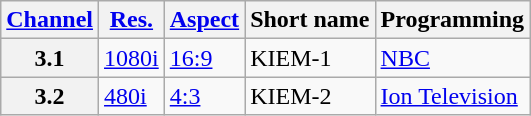<table class="wikitable">
<tr>
<th scope = "col"><a href='#'>Channel</a></th>
<th scope = "col"><a href='#'>Res.</a></th>
<th scope = "col"><a href='#'>Aspect</a></th>
<th scope = "col">Short name</th>
<th scope = "col">Programming</th>
</tr>
<tr>
<th scope = "row">3.1</th>
<td><a href='#'>1080i</a></td>
<td><a href='#'>16:9</a></td>
<td>KIEM-1</td>
<td><a href='#'>NBC</a></td>
</tr>
<tr>
<th scope = "row">3.2</th>
<td><a href='#'>480i</a></td>
<td><a href='#'>4:3</a></td>
<td>KIEM-2</td>
<td><a href='#'>Ion Television</a></td>
</tr>
</table>
